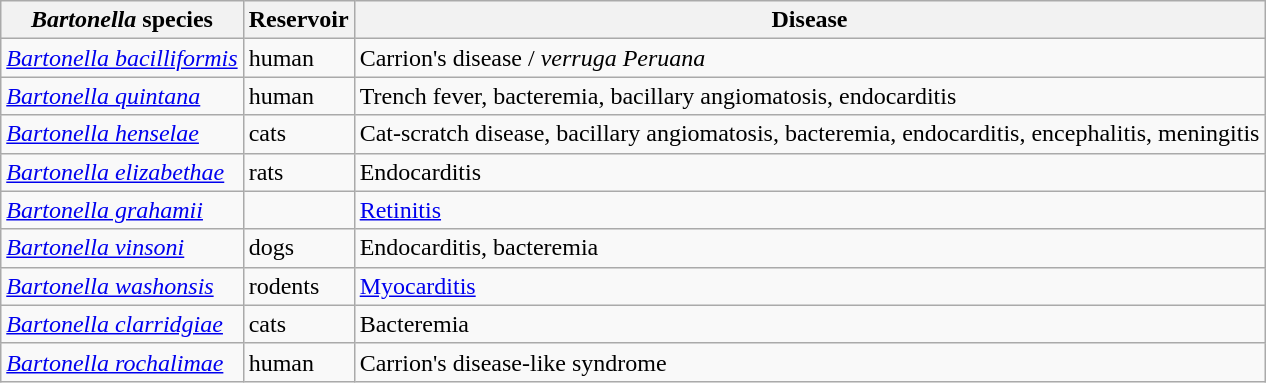<table class="wikitable">
<tr>
<th><em>Bartonella</em> species</th>
<th>Reservoir</th>
<th>Disease</th>
</tr>
<tr>
<td><em><a href='#'>Bartonella bacilliformis</a></em></td>
<td>human</td>
<td>Carrion's disease / <em>verruga Peruana</em></td>
</tr>
<tr>
<td><em><a href='#'>Bartonella quintana</a></em></td>
<td>human</td>
<td>Trench fever, bacteremia, bacillary angiomatosis, endocarditis</td>
</tr>
<tr>
<td><em><a href='#'>Bartonella henselae</a></em></td>
<td>cats</td>
<td>Cat-scratch disease, bacillary angiomatosis, bacteremia, endocarditis, encephalitis, meningitis</td>
</tr>
<tr>
<td><em><a href='#'>Bartonella elizabethae</a></em></td>
<td>rats</td>
<td>Endocarditis</td>
</tr>
<tr>
<td><em><a href='#'>Bartonella grahamii</a></em></td>
<td></td>
<td><a href='#'>Retinitis</a></td>
</tr>
<tr>
<td><em><a href='#'>Bartonella vinsoni</a></em></td>
<td>dogs</td>
<td>Endocarditis, bacteremia</td>
</tr>
<tr>
<td><em><a href='#'>Bartonella washonsis</a></em></td>
<td>rodents</td>
<td><a href='#'>Myocarditis</a></td>
</tr>
<tr>
<td><em><a href='#'>Bartonella clarridgiae</a></em></td>
<td>cats</td>
<td>Bacteremia</td>
</tr>
<tr>
<td><em><a href='#'>Bartonella rochalimae</a></em></td>
<td>human</td>
<td>Carrion's disease-like syndrome</td>
</tr>
</table>
